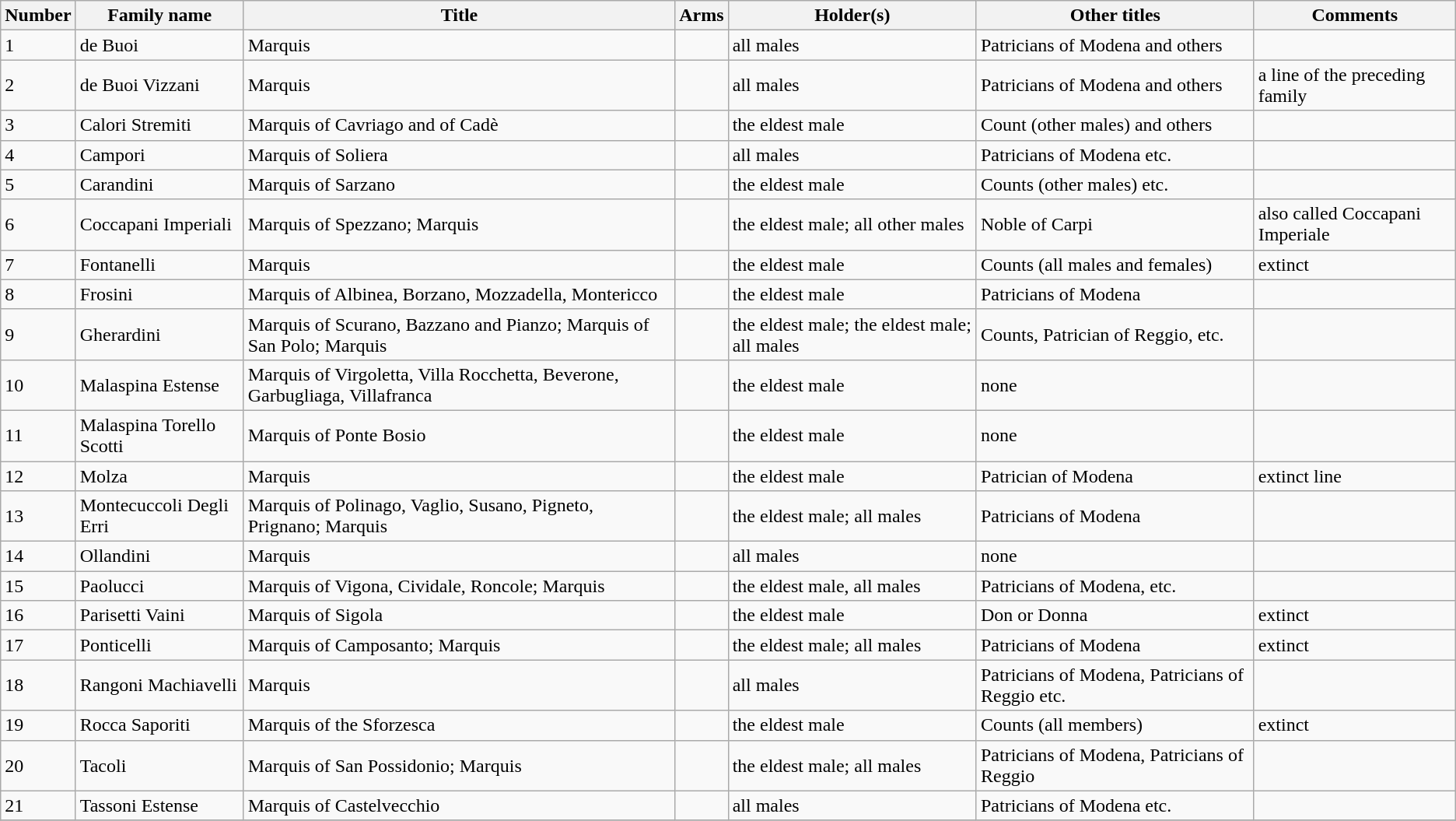<table class="wikitable sortable">
<tr>
<th>Number</th>
<th>Family name</th>
<th>Title</th>
<th class="unsortable">Arms</th>
<th>Holder(s)</th>
<th>Other titles</th>
<th>Comments</th>
</tr>
<tr>
<td>1</td>
<td>de Buoi</td>
<td>Marquis</td>
<td></td>
<td>all males</td>
<td>Patricians of Modena and others</td>
<td></td>
</tr>
<tr>
<td>2</td>
<td>de Buoi Vizzani</td>
<td>Marquis</td>
<td></td>
<td>all males</td>
<td>Patricians of Modena and others</td>
<td>a line of the preceding family</td>
</tr>
<tr>
<td>3</td>
<td>Calori Stremiti</td>
<td>Marquis of Cavriago and of Cadè</td>
<td></td>
<td>the eldest male</td>
<td>Count (other males) and others</td>
<td></td>
</tr>
<tr>
<td>4</td>
<td>Campori</td>
<td>Marquis of Soliera</td>
<td></td>
<td>all males</td>
<td>Patricians of Modena etc.</td>
<td></td>
</tr>
<tr>
<td>5</td>
<td>Carandini</td>
<td>Marquis of Sarzano</td>
<td></td>
<td>the eldest male</td>
<td>Counts (other males) etc.</td>
<td></td>
</tr>
<tr>
<td>6</td>
<td>Coccapani Imperiali</td>
<td>Marquis of Spezzano; Marquis</td>
<td></td>
<td>the eldest male; all other males</td>
<td>Noble of Carpi</td>
<td>also called Coccapani Imperiale</td>
</tr>
<tr>
<td>7</td>
<td>Fontanelli</td>
<td>Marquis</td>
<td></td>
<td>the eldest male</td>
<td>Counts (all males and females)</td>
<td>extinct</td>
</tr>
<tr>
<td>8</td>
<td>Frosini</td>
<td>Marquis of Albinea, Borzano, Mozzadella, Montericco</td>
<td></td>
<td>the eldest male</td>
<td>Patricians of Modena</td>
<td></td>
</tr>
<tr>
<td>9</td>
<td>Gherardini</td>
<td>Marquis of Scurano, Bazzano and Pianzo; Marquis of San Polo; Marquis</td>
<td></td>
<td>the eldest male; the eldest male; all males</td>
<td>Counts, Patrician of Reggio, etc.</td>
<td></td>
</tr>
<tr>
<td>10</td>
<td>Malaspina Estense</td>
<td>Marquis of Virgoletta, Villa Rocchetta, Beverone, Garbugliaga, Villafranca</td>
<td></td>
<td>the eldest male</td>
<td>none</td>
<td></td>
</tr>
<tr>
<td>11</td>
<td>Malaspina Torello Scotti</td>
<td>Marquis of Ponte Bosio</td>
<td></td>
<td>the eldest male</td>
<td>none</td>
<td></td>
</tr>
<tr>
<td>12</td>
<td>Molza</td>
<td>Marquis</td>
<td></td>
<td>the eldest male</td>
<td>Patrician of Modena</td>
<td>extinct line</td>
</tr>
<tr>
<td>13</td>
<td>Montecuccoli Degli Erri</td>
<td>Marquis of Polinago, Vaglio, Susano, Pigneto, Prignano; Marquis</td>
<td></td>
<td>the eldest male; all males</td>
<td>Patricians of Modena</td>
<td></td>
</tr>
<tr>
<td>14</td>
<td>Ollandini</td>
<td>Marquis</td>
<td></td>
<td>all males</td>
<td>none</td>
<td></td>
</tr>
<tr>
<td>15</td>
<td>Paolucci</td>
<td>Marquis of Vigona, Cividale, Roncole; Marquis</td>
<td></td>
<td>the eldest male, all males</td>
<td>Patricians of Modena, etc.</td>
<td></td>
</tr>
<tr>
<td>16</td>
<td>Parisetti Vaini</td>
<td>Marquis of Sigola</td>
<td></td>
<td>the eldest male</td>
<td>Don or Donna</td>
<td>extinct</td>
</tr>
<tr>
<td>17</td>
<td>Ponticelli</td>
<td>Marquis of Camposanto; Marquis</td>
<td></td>
<td>the eldest male; all males</td>
<td>Patricians of Modena</td>
<td>extinct</td>
</tr>
<tr>
<td>18</td>
<td>Rangoni Machiavelli</td>
<td>Marquis</td>
<td></td>
<td>all males</td>
<td>Patricians of Modena, Patricians of Reggio etc.</td>
<td></td>
</tr>
<tr>
<td>19</td>
<td>Rocca Saporiti</td>
<td>Marquis of the Sforzesca</td>
<td></td>
<td>the eldest male</td>
<td>Counts (all members)</td>
<td>extinct</td>
</tr>
<tr>
<td>20</td>
<td>Tacoli</td>
<td>Marquis of San Possidonio; Marquis</td>
<td></td>
<td>the eldest male; all males</td>
<td>Patricians of Modena, Patricians of Reggio</td>
<td></td>
</tr>
<tr>
<td>21</td>
<td>Tassoni Estense</td>
<td>Marquis of Castelvecchio</td>
<td></td>
<td>all males</td>
<td>Patricians of Modena etc.</td>
<td></td>
</tr>
<tr>
</tr>
</table>
